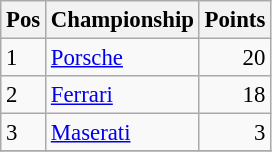<table class="wikitable" style="font-size: 95%;">
<tr>
<th>Pos</th>
<th>Championship</th>
<th>Points</th>
</tr>
<tr>
<td>1</td>
<td> <a href='#'>Porsche</a></td>
<td align="right">20</td>
</tr>
<tr>
<td>2</td>
<td> <a href='#'>Ferrari</a></td>
<td align="right">18</td>
</tr>
<tr>
<td>3</td>
<td> <a href='#'>Maserati</a></td>
<td align="right">3</td>
</tr>
<tr>
</tr>
</table>
